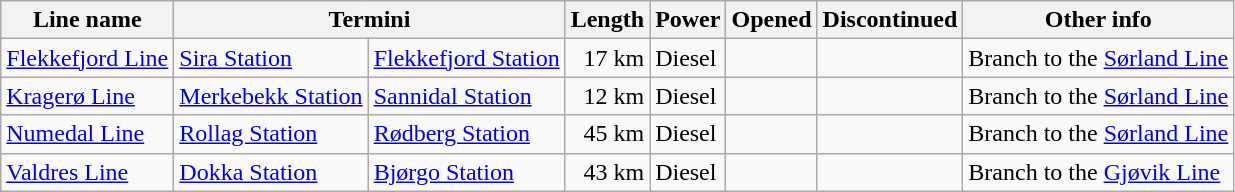<table class="wikitable">
<tr>
<th>Line name</th>
<th colspan=2>Termini</th>
<th>Length</th>
<th>Power</th>
<th>Opened</th>
<th>Discontinued</th>
<th>Other info</th>
</tr>
<tr>
<td><a href='#'>Flekkefjord Line</a></td>
<td><a href='#'>Sira Station</a></td>
<td><a href='#'>Flekkefjord Station</a></td>
<td align="right">17 km</td>
<td>Diesel</td>
<td></td>
<td></td>
<td>Branch to the <a href='#'>Sørland Line</a></td>
</tr>
<tr>
<td><a href='#'>Kragerø Line</a></td>
<td><a href='#'>Merkebekk Station</a></td>
<td><a href='#'>Sannidal Station</a></td>
<td align="right">12 km</td>
<td>Diesel</td>
<td></td>
<td></td>
<td>Branch to the <a href='#'>Sørland Line</a></td>
</tr>
<tr>
<td><a href='#'>Numedal Line</a></td>
<td><a href='#'>Rollag Station</a></td>
<td><a href='#'>Rødberg Station</a></td>
<td align="right">45 km</td>
<td>Diesel</td>
<td></td>
<td></td>
<td>Branch to the <a href='#'>Sørland Line</a></td>
</tr>
<tr>
<td><a href='#'>Valdres Line</a></td>
<td><a href='#'>Dokka Station</a></td>
<td><a href='#'>Bjørgo Station</a></td>
<td align="right">43 km</td>
<td>Diesel</td>
<td></td>
<td></td>
<td>Branch to the <a href='#'>Gjøvik Line</a></td>
</tr>
</table>
